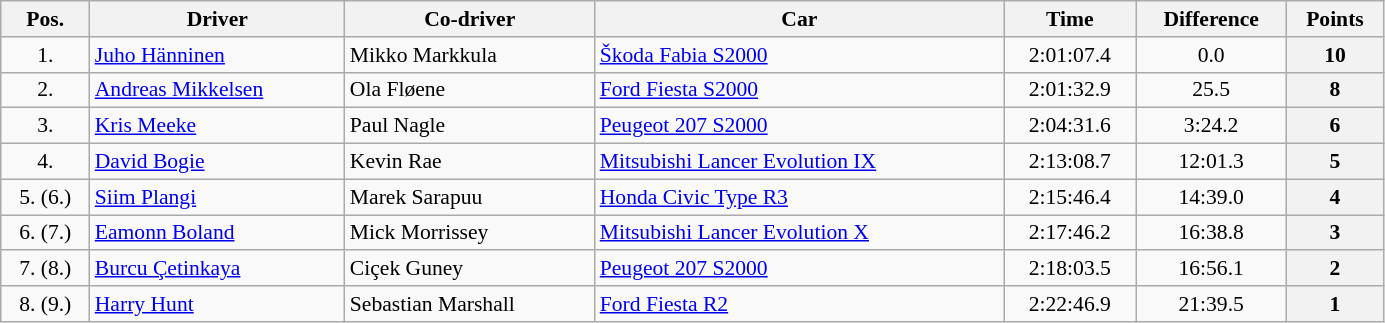<table class="wikitable" width="73%" style="text-align: center; font-size: 90%; max-width: 950px;">
<tr>
<th>Pos.</th>
<th>Driver</th>
<th>Co-driver</th>
<th>Car</th>
<th>Time</th>
<th>Difference</th>
<th>Points</th>
</tr>
<tr>
<td>1.</td>
<td align="left"> <a href='#'>Juho Hänninen</a></td>
<td align="left"> Mikko Markkula</td>
<td align="left"><a href='#'>Škoda Fabia S2000</a></td>
<td>2:01:07.4</td>
<td>0.0</td>
<th>10</th>
</tr>
<tr>
<td>2.</td>
<td align="left"> <a href='#'>Andreas Mikkelsen</a></td>
<td align="left"> Ola Fløene</td>
<td align="left"><a href='#'>Ford Fiesta S2000</a></td>
<td>2:01:32.9</td>
<td>25.5</td>
<th>8</th>
</tr>
<tr>
<td>3.</td>
<td align="left"> <a href='#'>Kris Meeke</a></td>
<td align="left"> Paul Nagle</td>
<td align="left"><a href='#'>Peugeot 207 S2000</a></td>
<td>2:04:31.6</td>
<td>3:24.2</td>
<th>6</th>
</tr>
<tr>
<td>4.</td>
<td align="left"> <a href='#'>David Bogie</a></td>
<td align="left"> Kevin Rae</td>
<td align="left"><a href='#'>Mitsubishi Lancer Evolution IX</a></td>
<td>2:13:08.7</td>
<td>12:01.3</td>
<th>5</th>
</tr>
<tr>
<td>5. (6.)</td>
<td align="left"> <a href='#'>Siim Plangi</a></td>
<td align="left"> Marek Sarapuu</td>
<td align="left"><a href='#'>Honda Civic Type R3</a></td>
<td>2:15:46.4</td>
<td>14:39.0</td>
<th>4</th>
</tr>
<tr>
<td>6. (7.)</td>
<td align="left"> <a href='#'>Eamonn Boland</a></td>
<td align="left"> Mick Morrissey</td>
<td align="left"><a href='#'>Mitsubishi Lancer Evolution X</a></td>
<td>2:17:46.2</td>
<td>16:38.8</td>
<th>3</th>
</tr>
<tr>
<td>7. (8.)</td>
<td align="left"> <a href='#'>Burcu Çetinkaya</a></td>
<td align="left"> Ciçek Guney</td>
<td align="left"><a href='#'>Peugeot 207 S2000</a></td>
<td>2:18:03.5</td>
<td>16:56.1</td>
<th>2</th>
</tr>
<tr>
<td>8. (9.)</td>
<td align="left"> <a href='#'>Harry Hunt</a></td>
<td align="left"> Sebastian Marshall</td>
<td align="left"><a href='#'>Ford Fiesta R2</a></td>
<td>2:22:46.9</td>
<td>21:39.5</td>
<th>1</th>
</tr>
</table>
